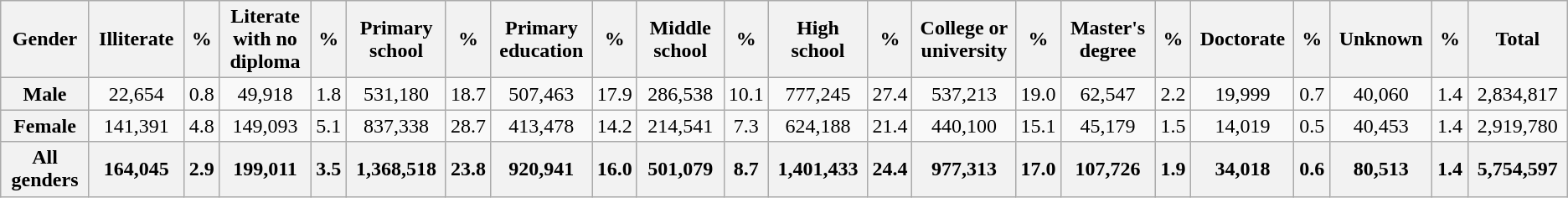<table class="wikitable">
<tr>
<th style="width:80pt;">Gender</th>
<th style="width:80pt;">Illiterate</th>
<th style="width:20pt;">%</th>
<th style="width:80pt;">Literate with no diploma</th>
<th style="width:20pt;">%</th>
<th style="width:80pt;">Primary school</th>
<th style="width:20pt;">%</th>
<th style="width:80pt;">Primary education</th>
<th style="width:20pt;">%</th>
<th style="width:80pt;">Middle school</th>
<th style="width:20pt;">%</th>
<th style="width:80pt;">High school</th>
<th style="width:20pt;">%</th>
<th style="width:80pt;">College or university</th>
<th style="width:20pt;">%</th>
<th style="width:80pt;">Master's degree</th>
<th style="width:20pt;">%</th>
<th style="width:80pt;">Doctorate</th>
<th style="width:20pt;">%</th>
<th style="width:80pt;">Unknown</th>
<th style="width:20pt;">%</th>
<th style="width:80pt;">Total</th>
</tr>
<tr>
<th style="width:80pt;">Male</th>
<td style="text-align:center;">22,654</td>
<td style="text-align:center;">0.8</td>
<td style="text-align:center;">49,918</td>
<td style="text-align:center;">1.8</td>
<td style="text-align:center;">531,180</td>
<td style="text-align:center;">18.7</td>
<td style="text-align:center;">507,463</td>
<td style="text-align:center;">17.9</td>
<td style="text-align:center;">286,538</td>
<td style="text-align:center;">10.1</td>
<td style="text-align:center;">777,245</td>
<td style="text-align:center;">27.4</td>
<td style="text-align:center;">537,213</td>
<td style="text-align:center;">19.0</td>
<td style="text-align:center;">62,547</td>
<td style="text-align:center;">2.2</td>
<td style="text-align:center;">19,999</td>
<td style="text-align:center;">0.7</td>
<td style="text-align:center;">40,060</td>
<td style="text-align:center;">1.4</td>
<td style="text-align:center;">2,834,817</td>
</tr>
<tr>
<th style="width:80pt;">Female</th>
<td style="text-align:center;">141,391</td>
<td style="text-align:center;">4.8</td>
<td style="text-align:center;">149,093</td>
<td style="text-align:center;">5.1</td>
<td style="text-align:center;">837,338</td>
<td style="text-align:center;">28.7</td>
<td style="text-align:center;">413,478</td>
<td style="text-align:center;">14.2</td>
<td style="text-align:center;">214,541</td>
<td style="text-align:center;">7.3</td>
<td style="text-align:center;">624,188</td>
<td style="text-align:center;">21.4</td>
<td style="text-align:center;">440,100</td>
<td style="text-align:center;">15.1</td>
<td style="text-align:center;">45,179</td>
<td style="text-align:center;">1.5</td>
<td style="text-align:center;">14,019</td>
<td style="text-align:center;">0.5</td>
<td style="text-align:center;">40,453</td>
<td style="text-align:center;">1.4</td>
<td style="text-align:center;">2,919,780</td>
</tr>
<tr>
<th>All genders</th>
<th>164,045</th>
<th>2.9</th>
<th>199,011</th>
<th>3.5</th>
<th>1,368,518</th>
<th>23.8</th>
<th>920,941</th>
<th>16.0</th>
<th>501,079</th>
<th>8.7</th>
<th>1,401,433</th>
<th>24.4</th>
<th>977,313</th>
<th>17.0</th>
<th>107,726</th>
<th>1.9</th>
<th>34,018</th>
<th>0.6</th>
<th>80,513</th>
<th>1.4</th>
<th>5,754,597</th>
</tr>
</table>
